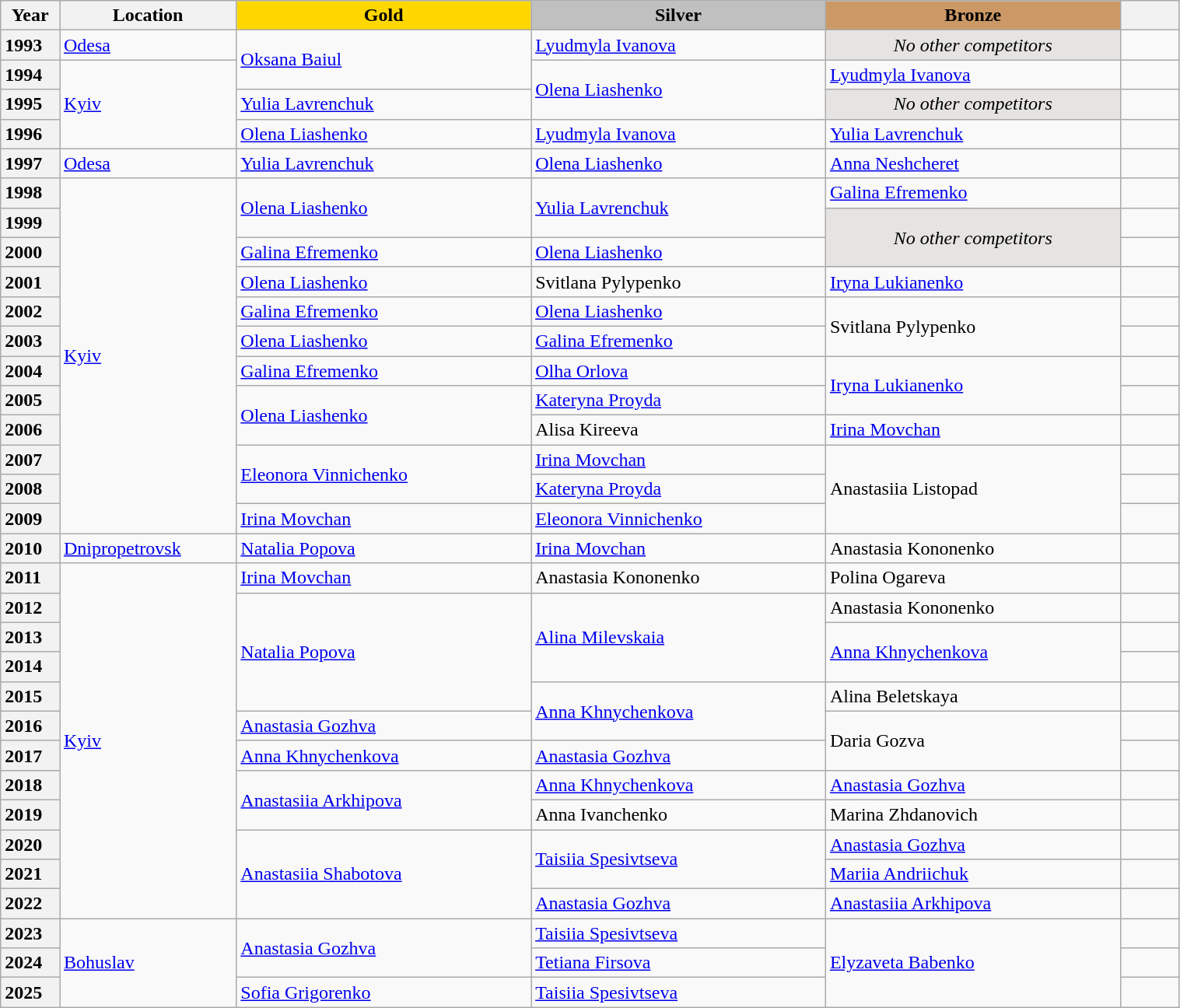<table class="wikitable unsortable" style="text-align:left; width:80%">
<tr>
<th scope="col" style="text-align:center; width:5%">Year</th>
<th scope="col" style="text-align:center; width:15%">Location</th>
<th scope="col" style="text-align:center; width:25%; background:gold">Gold</th>
<th scope="col" style="text-align:center; width:25%; background:silver">Silver</th>
<th scope="col" style="text-align:center; width:25%; background:#c96">Bronze</th>
<th scope="col" style="text-align:center; width:5%"></th>
</tr>
<tr>
<th scope="row" style="text-align:left">1993</th>
<td><a href='#'>Odesa</a></td>
<td rowspan="2"><a href='#'>Oksana Baiul</a></td>
<td><a href='#'>Lyudmyla Ivanova</a></td>
<td align=center bgcolor="e5e4e2"><em>No other competitors</em></td>
<td></td>
</tr>
<tr>
<th scope="row" style="text-align:left">1994</th>
<td rowspan="3"><a href='#'>Kyiv</a></td>
<td rowspan="2"><a href='#'>Olena Liashenko</a></td>
<td><a href='#'>Lyudmyla Ivanova</a></td>
<td></td>
</tr>
<tr>
<th scope="row" style="text-align:left">1995</th>
<td><a href='#'>Yulia Lavrenchuk</a></td>
<td align=center bgcolor="e5e4e2"><em>No other competitors</em></td>
<td></td>
</tr>
<tr>
<th scope="row" style="text-align:left">1996</th>
<td><a href='#'>Olena Liashenko</a></td>
<td><a href='#'>Lyudmyla Ivanova</a></td>
<td><a href='#'>Yulia Lavrenchuk</a></td>
<td></td>
</tr>
<tr>
<th scope="row" style="text-align:left">1997</th>
<td><a href='#'>Odesa</a></td>
<td><a href='#'>Yulia Lavrenchuk</a></td>
<td><a href='#'>Olena Liashenko</a></td>
<td><a href='#'>Anna Neshcheret</a></td>
<td></td>
</tr>
<tr>
<th scope="row" style="text-align:left">1998</th>
<td rowspan="12"><a href='#'>Kyiv</a></td>
<td rowspan="2"><a href='#'>Olena Liashenko</a></td>
<td rowspan="2"><a href='#'>Yulia Lavrenchuk</a></td>
<td><a href='#'>Galina Efremenko</a></td>
<td></td>
</tr>
<tr>
<th scope="row" style="text-align:left">1999</th>
<td rowspan="2" align="center" bgcolor="e5e4e2"><em>No other competitors</em></td>
<td></td>
</tr>
<tr>
<th scope="row" style="text-align:left">2000</th>
<td><a href='#'>Galina Efremenko</a></td>
<td><a href='#'>Olena Liashenko</a></td>
<td></td>
</tr>
<tr>
<th scope="row" style="text-align:left">2001</th>
<td><a href='#'>Olena Liashenko</a></td>
<td>Svitlana Pylypenko</td>
<td><a href='#'>Iryna Lukianenko</a></td>
<td></td>
</tr>
<tr>
<th scope="row" style="text-align:left">2002</th>
<td><a href='#'>Galina Efremenko</a></td>
<td><a href='#'>Olena Liashenko</a></td>
<td rowspan="2">Svitlana Pylypenko</td>
<td></td>
</tr>
<tr>
<th scope="row" style="text-align:left">2003</th>
<td><a href='#'>Olena Liashenko</a></td>
<td><a href='#'>Galina Efremenko</a></td>
<td></td>
</tr>
<tr>
<th scope="row" style="text-align:left">2004</th>
<td><a href='#'>Galina Efremenko</a></td>
<td><a href='#'>Olha Orlova</a></td>
<td rowspan="2"><a href='#'>Iryna Lukianenko</a></td>
<td></td>
</tr>
<tr>
<th scope="row" style="text-align:left">2005</th>
<td rowspan="2"><a href='#'>Olena Liashenko</a></td>
<td><a href='#'>Kateryna Proyda</a></td>
<td></td>
</tr>
<tr>
<th scope="row" style="text-align:left">2006</th>
<td>Alisa Kireeva</td>
<td><a href='#'>Irina Movchan</a></td>
<td></td>
</tr>
<tr>
<th scope="row" style="text-align:left">2007</th>
<td rowspan="2"><a href='#'>Eleonora Vinnichenko</a></td>
<td><a href='#'>Irina Movchan</a></td>
<td rowspan="3">Anastasiia Listopad</td>
<td></td>
</tr>
<tr>
<th scope="row" style="text-align:left">2008</th>
<td><a href='#'>Kateryna Proyda</a></td>
<td></td>
</tr>
<tr>
<th scope="row" style="text-align:left">2009</th>
<td><a href='#'>Irina Movchan</a></td>
<td><a href='#'>Eleonora Vinnichenko</a></td>
<td></td>
</tr>
<tr>
<th scope="row" style="text-align:left">2010</th>
<td><a href='#'>Dnipropetrovsk</a></td>
<td><a href='#'>Natalia Popova</a></td>
<td><a href='#'>Irina Movchan</a></td>
<td>Anastasia Kononenko</td>
<td></td>
</tr>
<tr>
<th scope="row" style="text-align:left">2011</th>
<td rowspan="12"><a href='#'>Kyiv</a></td>
<td><a href='#'>Irina Movchan</a></td>
<td>Anastasia Kononenko</td>
<td>Polina Ogareva</td>
<td></td>
</tr>
<tr>
<th scope="row" style="text-align:left">2012</th>
<td rowspan="4"><a href='#'>Natalia Popova</a></td>
<td rowspan="3"><a href='#'>Alina Milevskaia</a></td>
<td>Anastasia Kononenko</td>
<td></td>
</tr>
<tr>
<th scope="row" style="text-align:left">2013</th>
<td rowspan="2"><a href='#'>Anna Khnychenkova</a></td>
<td></td>
</tr>
<tr>
<th scope="row" style="text-align:left">2014</th>
<td></td>
</tr>
<tr>
<th scope="row" style="text-align:left">2015</th>
<td rowspan="2"><a href='#'>Anna Khnychenkova</a></td>
<td>Alina Beletskaya</td>
<td></td>
</tr>
<tr>
<th scope="row" style="text-align:left">2016</th>
<td><a href='#'>Anastasia Gozhva</a></td>
<td rowspan="2">Daria Gozva</td>
<td></td>
</tr>
<tr>
<th scope="row" style="text-align:left">2017</th>
<td><a href='#'>Anna Khnychenkova</a></td>
<td><a href='#'>Anastasia Gozhva</a></td>
<td></td>
</tr>
<tr>
<th scope="row" style="text-align:left">2018</th>
<td rowspan="2"><a href='#'>Anastasiia Arkhipova</a></td>
<td><a href='#'>Anna Khnychenkova</a></td>
<td><a href='#'>Anastasia Gozhva</a></td>
<td></td>
</tr>
<tr>
<th scope="row" style="text-align:left">2019</th>
<td>Anna Ivanchenko</td>
<td>Marina Zhdanovich</td>
<td></td>
</tr>
<tr>
<th scope="row" style="text-align:left">2020</th>
<td rowspan="3"><a href='#'>Anastasiia Shabotova</a></td>
<td rowspan="2"><a href='#'>Taisiia Spesivtseva</a></td>
<td><a href='#'>Anastasia Gozhva</a></td>
<td></td>
</tr>
<tr>
<th scope="row" style="text-align:left">2021</th>
<td><a href='#'>Mariia Andriichuk</a></td>
<td></td>
</tr>
<tr>
<th scope="row" style="text-align:left">2022</th>
<td><a href='#'>Anastasia Gozhva</a></td>
<td><a href='#'>Anastasiia Arkhipova</a></td>
<td></td>
</tr>
<tr>
<th scope="row" style="text-align:left">2023</th>
<td rowspan="3"><a href='#'>Bohuslav</a></td>
<td rowspan="2"><a href='#'>Anastasia Gozhva</a></td>
<td><a href='#'>Taisiia Spesivtseva</a></td>
<td rowspan="3"><a href='#'>Elyzaveta Babenko</a></td>
<td></td>
</tr>
<tr>
<th scope="row" style="text-align:left">2024</th>
<td><a href='#'>Tetiana Firsova</a></td>
<td></td>
</tr>
<tr>
<th scope="row" style="text-align:left">2025</th>
<td><a href='#'>Sofia Grigorenko</a></td>
<td><a href='#'>Taisiia Spesivtseva</a></td>
<td></td>
</tr>
</table>
